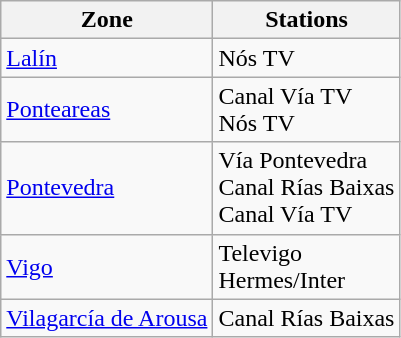<table class="wikitable">
<tr>
<th>Zone</th>
<th>Stations</th>
</tr>
<tr>
<td><a href='#'>Lalín</a></td>
<td>Nós TV</td>
</tr>
<tr>
<td><a href='#'>Ponteareas</a></td>
<td>Canal Vía TV<br>Nós TV</td>
</tr>
<tr>
<td><a href='#'>Pontevedra</a></td>
<td>Vía Pontevedra<br>Canal Rías Baixas<br>Canal Vía TV</td>
</tr>
<tr>
<td><a href='#'>Vigo</a></td>
<td>Televigo<br>Hermes/Inter</td>
</tr>
<tr>
<td><a href='#'>Vilagarcía de Arousa</a></td>
<td>Canal Rías Baixas</td>
</tr>
</table>
